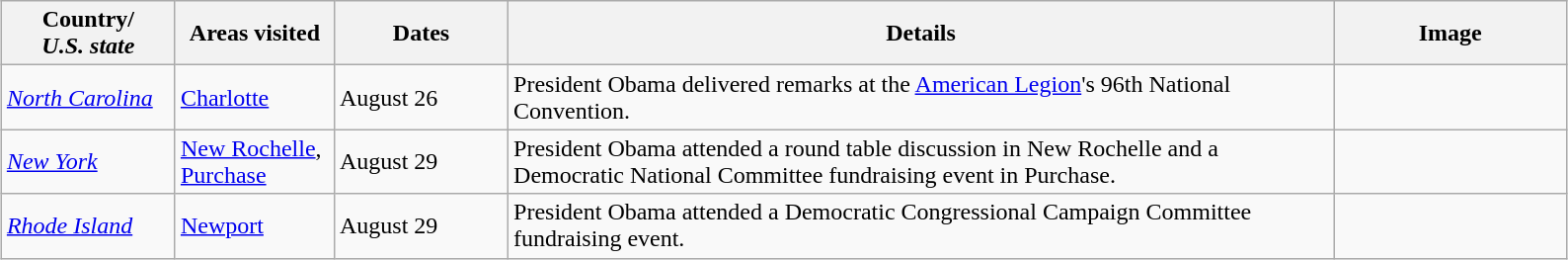<table class="wikitable" style="margin: 1em auto 1em auto">
<tr>
<th width=110>Country/<br><em>U.S. state</em></th>
<th width=100>Areas visited</th>
<th width=110>Dates</th>
<th width=550>Details</th>
<th width=150>Image</th>
</tr>
<tr>
<td> <em><a href='#'>North Carolina</a></em></td>
<td><a href='#'>Charlotte</a></td>
<td>August 26</td>
<td>President Obama delivered remarks at the <a href='#'>American Legion</a>'s 96th National Convention.</td>
<td></td>
</tr>
<tr>
<td> <em><a href='#'>New York</a></em></td>
<td><a href='#'>New Rochelle</a>,<br><a href='#'>Purchase</a></td>
<td>August 29</td>
<td>President Obama attended a round table discussion in New Rochelle and a Democratic National Committee fundraising event in Purchase.</td>
<td></td>
</tr>
<tr>
<td> <em><a href='#'>Rhode Island</a></em></td>
<td><a href='#'>Newport</a></td>
<td>August 29</td>
<td>President Obama attended a Democratic Congressional Campaign Committee fundraising event.</td>
<td></td>
</tr>
</table>
